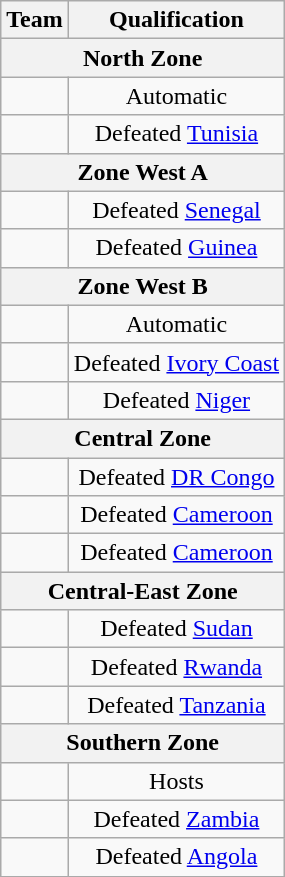<table class="wikitable">
<tr>
<th>Team</th>
<th>Qualification</th>
</tr>
<tr>
<th colspan=2>North Zone</th>
</tr>
<tr>
<td align=left></td>
<td align=center>Automatic</td>
</tr>
<tr>
<td align=left></td>
<td align=center>Defeated <a href='#'>Tunisia</a></td>
</tr>
<tr>
<th colspan=2>Zone West A</th>
</tr>
<tr>
<td align=left></td>
<td align=center>Defeated <a href='#'>Senegal</a></td>
</tr>
<tr>
<td align=left></td>
<td align=center>Defeated <a href='#'>Guinea</a></td>
</tr>
<tr>
<th colspan=2>Zone West B</th>
</tr>
<tr>
<td align=left></td>
<td align=center>Automatic</td>
</tr>
<tr>
<td align=left></td>
<td align=center>Defeated <a href='#'>Ivory Coast</a></td>
</tr>
<tr>
<td align=left></td>
<td align=center>Defeated <a href='#'>Niger</a></td>
</tr>
<tr>
<th colspan=2>Central Zone</th>
</tr>
<tr>
<td align=left></td>
<td align=center>Defeated <a href='#'>DR Congo</a></td>
</tr>
<tr>
<td align=left></td>
<td align=center>Defeated <a href='#'>Cameroon</a></td>
</tr>
<tr>
<td align=left></td>
<td align=center>Defeated <a href='#'>Cameroon</a></td>
</tr>
<tr>
<th colspan=2>Central-East Zone</th>
</tr>
<tr>
<td align=left></td>
<td align=center>Defeated <a href='#'>Sudan</a></td>
</tr>
<tr>
<td align=left></td>
<td align=center>Defeated <a href='#'>Rwanda</a></td>
</tr>
<tr>
<td align=left></td>
<td align=center>Defeated <a href='#'>Tanzania</a></td>
</tr>
<tr>
<th colspan=2>Southern Zone</th>
</tr>
<tr>
<td align=left></td>
<td align=center>Hosts</td>
</tr>
<tr>
<td align=left></td>
<td align=center>Defeated <a href='#'>Zambia</a></td>
</tr>
<tr>
<td align=left></td>
<td align=center>Defeated <a href='#'>Angola</a></td>
</tr>
</table>
